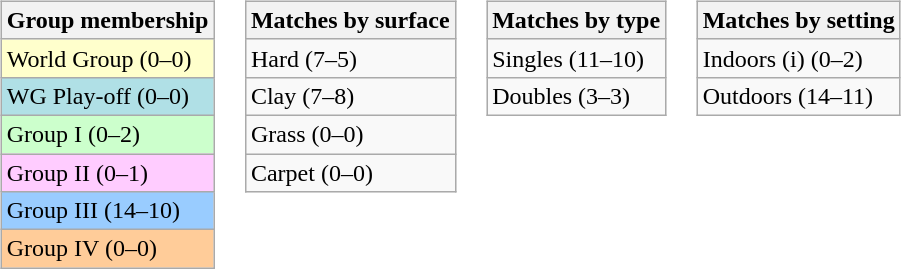<table>
<tr valign=top>
<td><br><table class=wikitable>
<tr>
<th>Group membership</th>
</tr>
<tr style="background:#ffc;">
<td>World Group (0–0)</td>
</tr>
<tr style="background:#B0E0E6;">
<td>WG Play-off (0–0)</td>
</tr>
<tr style="background:#cfc;">
<td>Group I (0–2)</td>
</tr>
<tr style="background:#fcf;">
<td>Group II (0–1)</td>
</tr>
<tr style="background:#9cf;">
<td>Group III (14–10)</td>
</tr>
<tr style="background:#fc9;">
<td>Group IV (0–0)</td>
</tr>
</table>
</td>
<td><br><table class=wikitable>
<tr>
<th>Matches by surface</th>
</tr>
<tr>
<td>Hard (7–5)</td>
</tr>
<tr>
<td>Clay (7–8)</td>
</tr>
<tr>
<td>Grass (0–0)</td>
</tr>
<tr>
<td>Carpet (0–0)</td>
</tr>
</table>
</td>
<td><br><table class=wikitable>
<tr>
<th>Matches by type</th>
</tr>
<tr>
<td>Singles (11–10)</td>
</tr>
<tr>
<td>Doubles (3–3)</td>
</tr>
</table>
</td>
<td><br><table class=wikitable>
<tr>
<th>Matches by setting</th>
</tr>
<tr>
<td>Indoors (i) (0–2)</td>
</tr>
<tr>
<td>Outdoors (14–11)</td>
</tr>
</table>
</td>
</tr>
</table>
